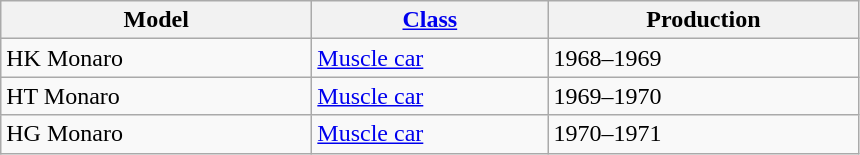<table class="wikitable">
<tr>
<th style="width:200px;">Model</th>
<th style="width:150px;"><a href='#'>Class</a></th>
<th style="width:200px;">Production</th>
</tr>
<tr>
<td valign="top">HK Monaro</td>
<td valign="top"><a href='#'>Muscle car</a></td>
<td valign="top">1968–1969</td>
</tr>
<tr>
<td valign="top">HT Monaro</td>
<td valign="top"><a href='#'>Muscle car</a></td>
<td valign="top">1969–1970</td>
</tr>
<tr>
<td valign="top">HG Monaro</td>
<td valign="top"><a href='#'>Muscle car</a></td>
<td valign="top">1970–1971</td>
</tr>
</table>
